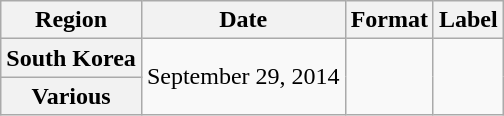<table class="wikitable plainrowheaders">
<tr>
<th>Region</th>
<th>Date</th>
<th>Format</th>
<th>Label</th>
</tr>
<tr>
<th scope="row">South Korea</th>
<td rowspan="2">September 29, 2014</td>
<td rowspan="2"></td>
<td rowspan="2"></td>
</tr>
<tr>
<th scope="row">Various</th>
</tr>
</table>
